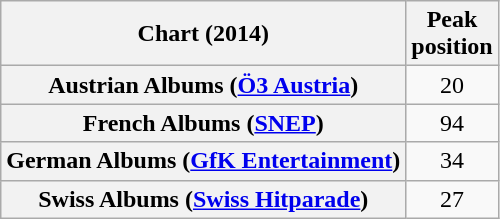<table class="wikitable sortable plainrowheaders">
<tr>
<th>Chart (2014)</th>
<th>Peak<br>position</th>
</tr>
<tr>
<th scope="row">Austrian Albums (<a href='#'>Ö3 Austria</a>)</th>
<td style="text-align:center;">20</td>
</tr>
<tr>
<th scope="row">French Albums (<a href='#'>SNEP</a>)</th>
<td style="text-align:center;">94</td>
</tr>
<tr>
<th scope="row">German Albums (<a href='#'>GfK Entertainment</a>)</th>
<td style="text-align:center;">34</td>
</tr>
<tr>
<th scope="row">Swiss Albums (<a href='#'>Swiss Hitparade</a>)</th>
<td style="text-align:center;">27</td>
</tr>
</table>
